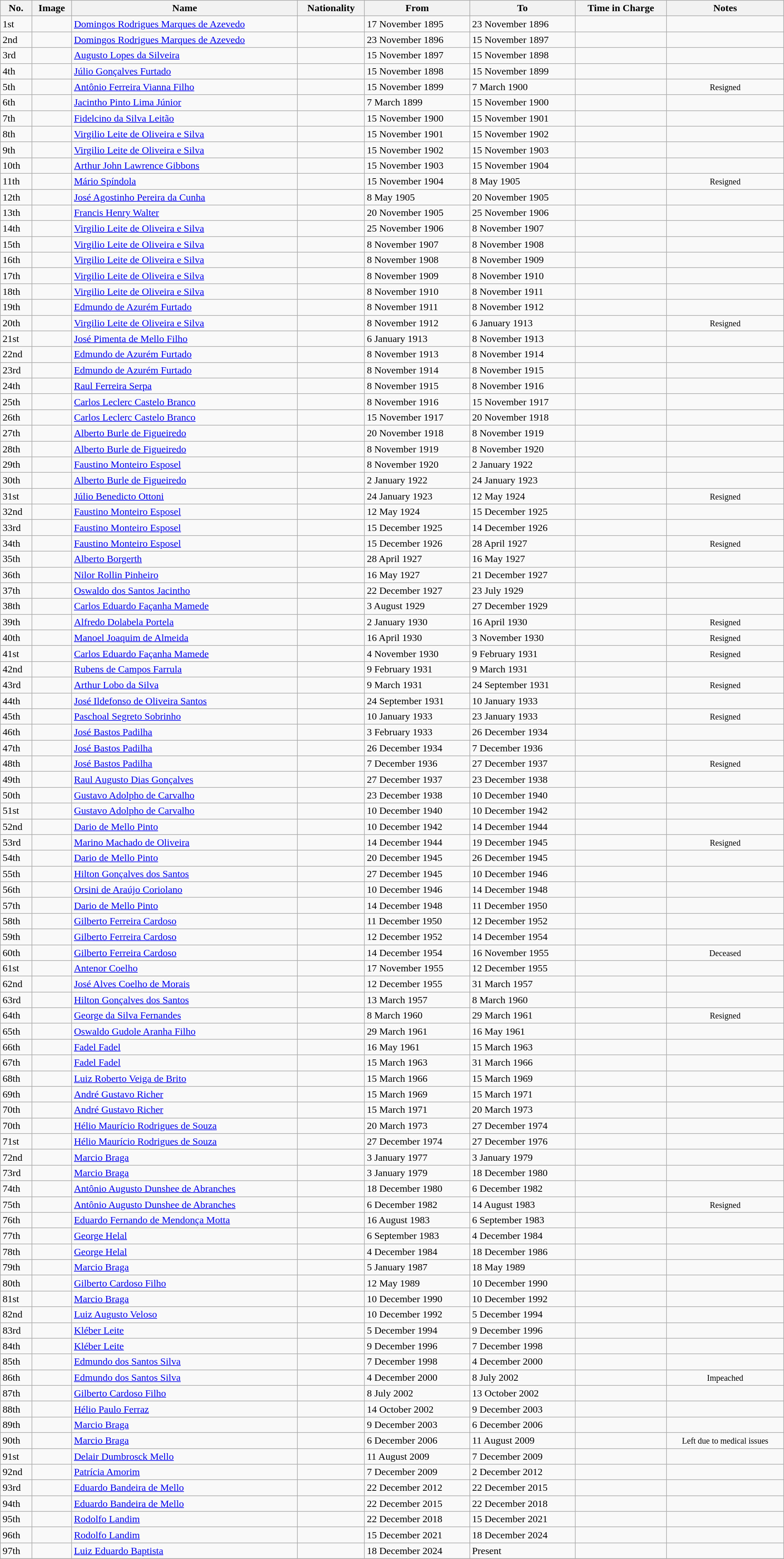<table class="wikitable sortable" style="width:100%; text-align:left; font-size:100%; text-align:left;">
<tr>
<th>No.</th>
<th scope="col">Image</th>
<th>Name</th>
<th>Nationality</th>
<th>From</th>
<th>To</th>
<th>Time in Charge</th>
<th>Notes</th>
</tr>
<tr>
<td>1st</td>
<td></td>
<td><a href='#'>Domingos Rodrigues Marques de Azevedo</a></td>
<td></td>
<td>17 November 1895</td>
<td>23 November 1896</td>
<td></td>
<td align=center></td>
</tr>
<tr>
<td>2nd</td>
<td></td>
<td><a href='#'>Domingos Rodrigues Marques de Azevedo</a></td>
<td></td>
<td>23 November 1896</td>
<td>15 November 1897</td>
<td></td>
<td align=center></td>
</tr>
<tr>
<td>3rd</td>
<td></td>
<td><a href='#'>Augusto Lopes da Silveira</a></td>
<td></td>
<td>15 November 1897</td>
<td>15 November 1898</td>
<td></td>
<td align=center></td>
</tr>
<tr>
<td>4th</td>
<td></td>
<td><a href='#'>Júlio Gonçalves Furtado</a></td>
<td></td>
<td>15 November 1898</td>
<td>15 November 1899</td>
<td></td>
<td align=center></td>
</tr>
<tr>
<td>5th</td>
<td></td>
<td><a href='#'>Antônio Ferreira Vianna Filho</a></td>
<td></td>
<td>15 November 1899</td>
<td>7 March 1900</td>
<td></td>
<td align=center><small>Resigned</small></td>
</tr>
<tr>
<td>6th</td>
<td></td>
<td><a href='#'>Jacintho Pinto Lima Júnior</a></td>
<td></td>
<td>7 March 1899</td>
<td>15 November 1900</td>
<td></td>
<td align=center></td>
</tr>
<tr>
<td>7th</td>
<td></td>
<td><a href='#'>Fidelcino da Silva Leitão</a></td>
<td></td>
<td>15 November 1900</td>
<td>15 November 1901</td>
<td></td>
<td align=center></td>
</tr>
<tr>
<td>8th</td>
<td></td>
<td><a href='#'>Virgilio Leite de Oliveira e Silva</a></td>
<td></td>
<td>15 November 1901</td>
<td>15 November 1902</td>
<td></td>
<td align=center></td>
</tr>
<tr>
<td>9th</td>
<td></td>
<td><a href='#'>Virgilio Leite de Oliveira e Silva</a></td>
<td></td>
<td>15 November 1902</td>
<td>15 November 1903</td>
<td></td>
<td align=center></td>
</tr>
<tr>
<td>10th</td>
<td></td>
<td><a href='#'>Arthur John Lawrence Gibbons</a></td>
<td></td>
<td>15 November 1903</td>
<td>15 November 1904</td>
<td></td>
<td align=center></td>
</tr>
<tr>
<td>11th</td>
<td></td>
<td><a href='#'>Mário Spíndola</a></td>
<td></td>
<td>15 November 1904</td>
<td>8 May 1905</td>
<td></td>
<td align=center><small>Resigned</small></td>
</tr>
<tr>
<td>12th</td>
<td></td>
<td><a href='#'>José Agostinho Pereira da Cunha</a></td>
<td></td>
<td>8 May 1905</td>
<td>20 November 1905</td>
<td></td>
<td align=center></td>
</tr>
<tr>
<td>13th</td>
<td></td>
<td><a href='#'>Francis Henry Walter</a></td>
<td></td>
<td>20 November 1905</td>
<td>25 November 1906</td>
<td></td>
<td align=center></td>
</tr>
<tr>
<td>14th</td>
<td></td>
<td><a href='#'>Virgilio Leite de Oliveira e Silva</a></td>
<td></td>
<td>25 November 1906</td>
<td>8 November 1907</td>
<td></td>
<td align=center></td>
</tr>
<tr>
<td>15th</td>
<td></td>
<td><a href='#'>Virgilio Leite de Oliveira e Silva</a></td>
<td></td>
<td>8 November 1907</td>
<td>8 November 1908</td>
<td></td>
<td align=center></td>
</tr>
<tr>
<td>16th</td>
<td></td>
<td><a href='#'>Virgilio Leite de Oliveira e Silva</a></td>
<td></td>
<td>8 November 1908</td>
<td>8 November 1909</td>
<td></td>
<td align=center></td>
</tr>
<tr>
<td>17th</td>
<td></td>
<td><a href='#'>Virgilio Leite de Oliveira e Silva</a></td>
<td></td>
<td>8 November 1909</td>
<td>8 November 1910</td>
<td></td>
<td align=center></td>
</tr>
<tr>
<td>18th</td>
<td></td>
<td><a href='#'>Virgilio Leite de Oliveira e Silva</a></td>
<td></td>
<td>8 November 1910</td>
<td>8 November 1911</td>
<td></td>
<td align=center></td>
</tr>
<tr>
<td>19th</td>
<td></td>
<td><a href='#'>Edmundo de Azurém Furtado</a></td>
<td></td>
<td>8 November 1911</td>
<td>8 November 1912</td>
<td></td>
<td align=center></td>
</tr>
<tr>
<td>20th</td>
<td></td>
<td><a href='#'>Virgilio Leite de Oliveira e Silva</a></td>
<td></td>
<td>8 November 1912</td>
<td>6 January 1913</td>
<td></td>
<td align=center><small>Resigned</small></td>
</tr>
<tr>
<td>21st</td>
<td></td>
<td><a href='#'>José Pimenta de Mello Filho</a></td>
<td></td>
<td>6 January 1913</td>
<td>8 November 1913</td>
<td></td>
<td align=center></td>
</tr>
<tr>
<td>22nd</td>
<td></td>
<td><a href='#'>Edmundo de Azurém Furtado</a></td>
<td></td>
<td>8 November 1913</td>
<td>8 November 1914</td>
<td></td>
<td align=center></td>
</tr>
<tr>
<td>23rd</td>
<td></td>
<td><a href='#'>Edmundo de Azurém Furtado</a></td>
<td></td>
<td>8 November 1914</td>
<td>8 November 1915</td>
<td></td>
<td align=center></td>
</tr>
<tr>
<td>24th</td>
<td></td>
<td><a href='#'>Raul Ferreira Serpa</a></td>
<td></td>
<td>8 November 1915</td>
<td>8 November 1916</td>
<td></td>
<td align=center></td>
</tr>
<tr>
<td>25th</td>
<td></td>
<td><a href='#'>Carlos Leclerc Castelo Branco</a></td>
<td></td>
<td>8 November 1916</td>
<td>15 November 1917</td>
<td></td>
<td align=center></td>
</tr>
<tr>
<td>26th</td>
<td></td>
<td><a href='#'>Carlos Leclerc Castelo Branco</a></td>
<td></td>
<td>15 November 1917</td>
<td>20 November 1918</td>
<td></td>
<td align=center></td>
</tr>
<tr>
<td>27th</td>
<td></td>
<td><a href='#'>Alberto Burle de Figueiredo</a></td>
<td></td>
<td>20 November 1918</td>
<td>8 November 1919</td>
<td></td>
<td align=center></td>
</tr>
<tr>
<td>28th</td>
<td></td>
<td><a href='#'>Alberto Burle de Figueiredo</a></td>
<td></td>
<td>8 November 1919</td>
<td>8 November 1920</td>
<td></td>
<td align=center></td>
</tr>
<tr>
<td>29th</td>
<td></td>
<td><a href='#'>Faustino Monteiro Esposel</a></td>
<td></td>
<td>8 November 1920</td>
<td>2 January 1922</td>
<td></td>
<td align=center></td>
</tr>
<tr>
<td>30th</td>
<td></td>
<td><a href='#'>Alberto Burle de Figueiredo</a></td>
<td></td>
<td>2 January 1922</td>
<td>24 January 1923</td>
<td></td>
<td align=center></td>
</tr>
<tr>
<td>31st</td>
<td></td>
<td><a href='#'>Júlio Benedicto Ottoni</a></td>
<td></td>
<td>24 January 1923</td>
<td>12 May 1924</td>
<td></td>
<td align=center><small>Resigned</small></td>
</tr>
<tr>
<td>32nd</td>
<td></td>
<td><a href='#'>Faustino Monteiro Esposel</a></td>
<td></td>
<td>12 May 1924</td>
<td>15 December 1925</td>
<td></td>
<td align=center></td>
</tr>
<tr>
<td>33rd</td>
<td></td>
<td><a href='#'>Faustino Monteiro Esposel</a></td>
<td></td>
<td>15 December 1925</td>
<td>14 December 1926</td>
<td></td>
<td align=center></td>
</tr>
<tr>
<td>34th</td>
<td></td>
<td><a href='#'>Faustino Monteiro Esposel</a></td>
<td></td>
<td>15 December 1926</td>
<td>28 April 1927</td>
<td></td>
<td align=center><small>Resigned</small></td>
</tr>
<tr>
<td>35th</td>
<td></td>
<td><a href='#'>Alberto Borgerth</a></td>
<td></td>
<td>28 April 1927</td>
<td>16 May 1927</td>
<td></td>
<td align=center></td>
</tr>
<tr>
<td>36th</td>
<td></td>
<td><a href='#'>Nilor Rollin Pinheiro</a></td>
<td></td>
<td>16 May 1927</td>
<td>21 December 1927</td>
<td></td>
<td align=center></td>
</tr>
<tr>
<td>37th</td>
<td></td>
<td><a href='#'>Oswaldo dos Santos Jacintho</a></td>
<td></td>
<td>22 December 1927</td>
<td>23 July 1929</td>
<td></td>
<td align=center></td>
</tr>
<tr>
<td>38th</td>
<td></td>
<td><a href='#'>Carlos Eduardo Façanha Mamede</a></td>
<td></td>
<td>3 August 1929</td>
<td>27 December 1929</td>
<td></td>
<td align=center></td>
</tr>
<tr>
<td>39th</td>
<td></td>
<td><a href='#'>Alfredo Dolabela Portela</a></td>
<td></td>
<td>2 January 1930</td>
<td>16 April 1930</td>
<td></td>
<td align=center><small>Resigned</small></td>
</tr>
<tr>
<td>40th</td>
<td></td>
<td><a href='#'>Manoel Joaquim de Almeida</a></td>
<td></td>
<td>16 April 1930</td>
<td>3 November 1930</td>
<td></td>
<td align=center><small>Resigned</small></td>
</tr>
<tr>
<td>41st</td>
<td></td>
<td><a href='#'>Carlos Eduardo Façanha Mamede</a></td>
<td></td>
<td>4 November 1930</td>
<td>9 February 1931</td>
<td></td>
<td align=center><small>Resigned</small></td>
</tr>
<tr>
<td>42nd</td>
<td></td>
<td><a href='#'>Rubens de Campos Farrula</a></td>
<td></td>
<td>9 February 1931</td>
<td>9 March 1931</td>
<td></td>
<td align=center></td>
</tr>
<tr>
<td>43rd</td>
<td></td>
<td><a href='#'>Arthur Lobo da Silva</a></td>
<td></td>
<td>9 March 1931</td>
<td>24 September 1931</td>
<td></td>
<td align=center><small>Resigned</small></td>
</tr>
<tr>
<td>44th</td>
<td></td>
<td><a href='#'>José Ildefonso de Oliveira Santos</a></td>
<td></td>
<td>24 September 1931</td>
<td>10 January 1933</td>
<td></td>
<td align=center></td>
</tr>
<tr>
<td>45th</td>
<td></td>
<td><a href='#'>Paschoal Segreto Sobrinho</a></td>
<td></td>
<td>10 January 1933</td>
<td>23 January 1933</td>
<td></td>
<td align=center><small>Resigned</small></td>
</tr>
<tr>
<td>46th</td>
<td></td>
<td><a href='#'>José Bastos Padilha</a></td>
<td></td>
<td>3 February 1933</td>
<td>26 December 1934</td>
<td></td>
<td align=center></td>
</tr>
<tr>
<td>47th</td>
<td></td>
<td><a href='#'>José Bastos Padilha</a></td>
<td></td>
<td>26 December 1934</td>
<td>7 December 1936</td>
<td></td>
<td align=center></td>
</tr>
<tr>
<td>48th</td>
<td></td>
<td><a href='#'>José Bastos Padilha</a></td>
<td></td>
<td>7 December 1936</td>
<td>27 December 1937</td>
<td></td>
<td align=center><small>Resigned</small></td>
</tr>
<tr>
<td>49th</td>
<td></td>
<td><a href='#'>Raul Augusto Dias Gonçalves</a></td>
<td></td>
<td>27 December 1937</td>
<td>23 December 1938</td>
<td></td>
<td align=center></td>
</tr>
<tr>
<td>50th</td>
<td></td>
<td><a href='#'>Gustavo Adolpho de Carvalho</a></td>
<td></td>
<td>23 December 1938</td>
<td>10 December 1940</td>
<td></td>
<td align=center></td>
</tr>
<tr>
<td>51st</td>
<td></td>
<td><a href='#'>Gustavo Adolpho de Carvalho</a></td>
<td></td>
<td>10 December 1940</td>
<td>10 December 1942</td>
<td></td>
<td align=center></td>
</tr>
<tr>
<td>52nd</td>
<td></td>
<td><a href='#'>Dario de Mello Pinto</a></td>
<td></td>
<td>10 December 1942</td>
<td>14 December 1944</td>
<td></td>
<td align=center></td>
</tr>
<tr>
<td>53rd</td>
<td></td>
<td><a href='#'>Marino Machado de Oliveira</a></td>
<td></td>
<td>14 December 1944</td>
<td>19 December 1945</td>
<td></td>
<td align=center><small>Resigned</small></td>
</tr>
<tr>
<td>54th</td>
<td></td>
<td><a href='#'>Dario de Mello Pinto</a></td>
<td></td>
<td>20 December 1945</td>
<td>26 December 1945</td>
<td></td>
<td align=center></td>
</tr>
<tr>
<td>55th</td>
<td></td>
<td><a href='#'>Hilton Gonçalves dos Santos</a></td>
<td></td>
<td>27 December 1945</td>
<td>10 December 1946</td>
<td></td>
<td align=center></td>
</tr>
<tr>
<td>56th</td>
<td></td>
<td><a href='#'>Orsini de Araújo Coriolano</a></td>
<td></td>
<td>10 December 1946</td>
<td>14 December 1948</td>
<td></td>
<td align=center></td>
</tr>
<tr>
<td>57th</td>
<td></td>
<td><a href='#'>Dario de Mello Pinto</a></td>
<td></td>
<td>14 December 1948</td>
<td>11 December 1950</td>
<td></td>
<td align=center></td>
</tr>
<tr>
<td>58th</td>
<td></td>
<td><a href='#'>Gilberto Ferreira Cardoso</a></td>
<td></td>
<td>11 December 1950</td>
<td>12 December 1952</td>
<td></td>
<td align=center></td>
</tr>
<tr>
<td>59th</td>
<td></td>
<td><a href='#'>Gilberto Ferreira Cardoso</a></td>
<td></td>
<td>12 December 1952</td>
<td>14 December 1954</td>
<td></td>
<td align=center></td>
</tr>
<tr>
<td>60th</td>
<td></td>
<td><a href='#'>Gilberto Ferreira Cardoso</a></td>
<td></td>
<td>14 December 1954</td>
<td>16 November 1955</td>
<td></td>
<td align=center><small>Deceased</small></td>
</tr>
<tr>
<td>61st</td>
<td></td>
<td><a href='#'>Antenor Coelho</a></td>
<td></td>
<td>17 November 1955</td>
<td>12 December 1955</td>
<td></td>
<td align=center></td>
</tr>
<tr>
<td>62nd</td>
<td></td>
<td><a href='#'>José Alves Coelho de Morais</a></td>
<td></td>
<td>12 December 1955</td>
<td>31 March 1957</td>
<td></td>
<td align=center></td>
</tr>
<tr>
<td>63rd</td>
<td></td>
<td><a href='#'>Hilton Gonçalves dos Santos</a></td>
<td></td>
<td>13 March 1957</td>
<td>8 March 1960</td>
<td></td>
<td align=center></td>
</tr>
<tr>
<td>64th</td>
<td></td>
<td><a href='#'>George da Silva Fernandes</a></td>
<td></td>
<td>8 March 1960</td>
<td>29 March 1961</td>
<td></td>
<td align=center><small>Resigned</small></td>
</tr>
<tr>
<td>65th</td>
<td></td>
<td><a href='#'>Oswaldo Gudole Aranha Filho</a></td>
<td></td>
<td>29 March 1961</td>
<td>16 May 1961</td>
<td></td>
<td align=center></td>
</tr>
<tr>
<td>66th</td>
<td></td>
<td><a href='#'>Fadel Fadel</a></td>
<td></td>
<td>16 May 1961</td>
<td>15 March 1963</td>
<td></td>
<td align=center></td>
</tr>
<tr>
<td>67th</td>
<td></td>
<td><a href='#'>Fadel Fadel</a></td>
<td></td>
<td>15 March 1963</td>
<td>31 March 1966</td>
<td></td>
<td align=center></td>
</tr>
<tr>
<td>68th</td>
<td></td>
<td><a href='#'>Luiz Roberto Veiga de Brito</a></td>
<td></td>
<td>15 March 1966</td>
<td>15 March 1969</td>
<td></td>
<td align=center></td>
</tr>
<tr>
<td>69th</td>
<td></td>
<td><a href='#'>André Gustavo Richer</a></td>
<td></td>
<td>15 March 1969</td>
<td>15 March 1971</td>
<td></td>
<td align=center></td>
</tr>
<tr>
<td>70th</td>
<td></td>
<td><a href='#'>André Gustavo Richer</a></td>
<td></td>
<td>15 March 1971</td>
<td>20 March 1973</td>
<td></td>
<td align=center></td>
</tr>
<tr>
<td>70th</td>
<td></td>
<td><a href='#'>Hélio Maurício Rodrigues de Souza</a></td>
<td></td>
<td>20 March 1973</td>
<td>27 December 1974</td>
<td></td>
<td align=center></td>
</tr>
<tr>
<td>71st</td>
<td></td>
<td><a href='#'>Hélio Maurício Rodrigues de Souza</a></td>
<td></td>
<td>27 December 1974</td>
<td>27 December 1976</td>
<td></td>
<td align=center></td>
</tr>
<tr>
<td>72nd</td>
<td></td>
<td><a href='#'>Marcio Braga</a></td>
<td></td>
<td>3 January 1977</td>
<td>3 January 1979</td>
<td></td>
<td align=center></td>
</tr>
<tr>
<td>73rd</td>
<td></td>
<td><a href='#'>Marcio Braga</a></td>
<td></td>
<td>3 January 1979</td>
<td>18 December 1980</td>
<td></td>
<td align=center></td>
</tr>
<tr>
<td>74th</td>
<td></td>
<td><a href='#'>Antônio Augusto Dunshee de Abranches</a></td>
<td></td>
<td>18 December 1980</td>
<td>6 December 1982</td>
<td></td>
<td align=center></td>
</tr>
<tr>
<td>75th</td>
<td></td>
<td><a href='#'>Antônio Augusto Dunshee de Abranches</a></td>
<td></td>
<td>6 December 1982</td>
<td>14 August 1983</td>
<td></td>
<td align=center><small>Resigned</small></td>
</tr>
<tr>
<td>76th</td>
<td></td>
<td><a href='#'>Eduardo Fernando de Mendonça Motta</a></td>
<td></td>
<td>16 August 1983</td>
<td>6 September 1983</td>
<td></td>
<td align=center></td>
</tr>
<tr>
<td>77th</td>
<td></td>
<td><a href='#'>George Helal</a></td>
<td></td>
<td>6 September 1983</td>
<td>4 December 1984</td>
<td></td>
<td align=center></td>
</tr>
<tr>
<td>78th</td>
<td></td>
<td><a href='#'>George Helal</a></td>
<td></td>
<td>4 December 1984</td>
<td>18 December 1986</td>
<td></td>
<td align=center></td>
</tr>
<tr>
<td>79th</td>
<td></td>
<td><a href='#'>Marcio Braga</a></td>
<td></td>
<td>5 January 1987</td>
<td>18 May 1989</td>
<td></td>
<td align=center></td>
</tr>
<tr>
<td>80th</td>
<td></td>
<td><a href='#'>Gilberto Cardoso Filho</a></td>
<td></td>
<td>12 May 1989</td>
<td>10 December 1990</td>
<td></td>
<td align=center></td>
</tr>
<tr>
<td>81st</td>
<td></td>
<td><a href='#'>Marcio Braga</a></td>
<td></td>
<td>10 December 1990</td>
<td>10 December 1992</td>
<td></td>
<td align=center></td>
</tr>
<tr>
<td>82nd</td>
<td></td>
<td><a href='#'>Luiz Augusto Veloso</a></td>
<td></td>
<td>10 December 1992</td>
<td>5 December 1994</td>
<td></td>
<td align=center></td>
</tr>
<tr>
<td>83rd</td>
<td></td>
<td><a href='#'>Kléber Leite</a></td>
<td></td>
<td>5 December 1994</td>
<td>9 December 1996</td>
<td></td>
<td align=center></td>
</tr>
<tr>
<td>84th</td>
<td></td>
<td><a href='#'>Kléber Leite</a></td>
<td></td>
<td>9 December 1996</td>
<td>7 December 1998</td>
<td></td>
<td align=center></td>
</tr>
<tr>
<td>85th</td>
<td></td>
<td><a href='#'>Edmundo dos Santos Silva</a></td>
<td></td>
<td>7 December 1998</td>
<td>4 December 2000</td>
<td></td>
<td align=center></td>
</tr>
<tr>
<td>86th</td>
<td></td>
<td><a href='#'>Edmundo dos Santos Silva</a></td>
<td></td>
<td>4 December 2000</td>
<td>8 July 2002</td>
<td></td>
<td align=center><small>Impeached</small></td>
</tr>
<tr>
<td>87th</td>
<td></td>
<td><a href='#'>Gilberto Cardoso Filho</a></td>
<td></td>
<td>8 July 2002</td>
<td>13 October 2002</td>
<td></td>
<td align=center></td>
</tr>
<tr>
<td>88th</td>
<td></td>
<td><a href='#'>Hélio Paulo Ferraz</a></td>
<td></td>
<td>14 October 2002</td>
<td>9 December 2003</td>
<td></td>
<td align=center></td>
</tr>
<tr>
<td>89th</td>
<td></td>
<td><a href='#'>Marcio Braga</a></td>
<td></td>
<td>9 December 2003</td>
<td>6 December 2006</td>
<td></td>
<td align=center></td>
</tr>
<tr>
<td>90th</td>
<td></td>
<td><a href='#'>Marcio Braga</a></td>
<td></td>
<td>6 December 2006</td>
<td>11 August 2009</td>
<td></td>
<td align=center><small>Left due to medical issues</small></td>
</tr>
<tr>
<td>91st</td>
<td></td>
<td><a href='#'>Delair Dumbrosck Mello</a></td>
<td></td>
<td>11 August 2009</td>
<td>7 December 2009</td>
<td></td>
<td align=center></td>
</tr>
<tr>
<td>92nd</td>
<td></td>
<td><a href='#'>Patrícia Amorim</a></td>
<td></td>
<td>7 December 2009</td>
<td>2 December 2012</td>
<td></td>
<td align=center></td>
</tr>
<tr>
<td>93rd</td>
<td></td>
<td><a href='#'>Eduardo Bandeira de Mello</a></td>
<td></td>
<td>22 December 2012</td>
<td>22 December 2015</td>
<td></td>
<td align=center></td>
</tr>
<tr>
<td>94th</td>
<td></td>
<td><a href='#'>Eduardo Bandeira de Mello</a></td>
<td></td>
<td>22 December 2015</td>
<td>22 December 2018</td>
<td></td>
<td align=center></td>
</tr>
<tr>
<td>95th</td>
<td></td>
<td><a href='#'>Rodolfo Landim</a></td>
<td></td>
<td>22 December 2018</td>
<td>15 December 2021</td>
<td></td>
<td align=center></td>
</tr>
<tr>
<td>96th</td>
<td></td>
<td><a href='#'>Rodolfo Landim</a></td>
<td></td>
<td>15 December 2021</td>
<td>18 December 2024</td>
<td></td>
<td align=center></td>
</tr>
<tr>
<td>97th</td>
<td></td>
<td><a href='#'>Luiz Eduardo Baptista</a></td>
<td></td>
<td>18 December 2024</td>
<td>Present</td>
<td></td>
<td align=center></td>
</tr>
<tr>
</tr>
</table>
